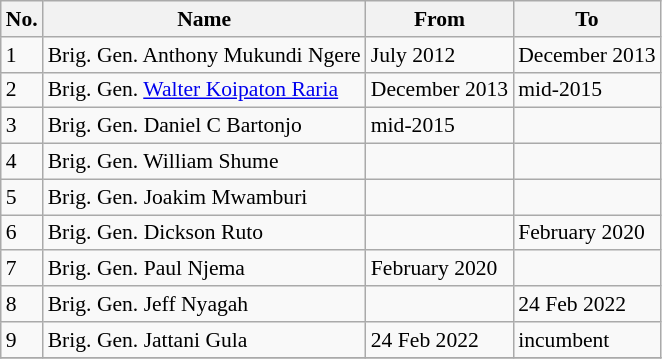<table class="wikitable" style="font-size:90%; text-align:left;">
<tr>
<th>No.</th>
<th>Name</th>
<th>From</th>
<th>To</th>
</tr>
<tr>
<td>1</td>
<td>Brig. Gen. Anthony Mukundi Ngere</td>
<td>July 2012</td>
<td>December 2013</td>
</tr>
<tr>
<td>2</td>
<td>Brig. Gen. <a href='#'>Walter Koipaton Raria</a></td>
<td>December 2013</td>
<td>mid-2015</td>
</tr>
<tr>
<td>3</td>
<td>Brig. Gen. Daniel C Bartonjo</td>
<td>mid-2015</td>
<td></td>
</tr>
<tr>
<td>4</td>
<td>Brig. Gen. William Shume</td>
<td></td>
<td></td>
</tr>
<tr>
<td>5</td>
<td>Brig. Gen. Joakim Mwamburi</td>
<td></td>
<td></td>
</tr>
<tr>
<td>6</td>
<td>Brig. Gen. Dickson Ruto</td>
<td></td>
<td>February 2020</td>
</tr>
<tr>
<td>7</td>
<td>Brig. Gen. Paul Njema</td>
<td>February 2020</td>
<td></td>
</tr>
<tr>
<td>8</td>
<td>Brig. Gen. Jeff Nyagah</td>
<td></td>
<td>24 Feb 2022</td>
</tr>
<tr>
<td>9</td>
<td>Brig. Gen. Jattani Gula</td>
<td>24 Feb 2022</td>
<td>incumbent</td>
</tr>
<tr>
</tr>
</table>
